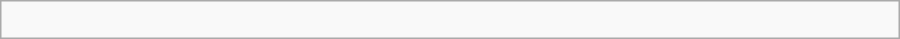<table class="wikitable" width=600px>
<tr>
<td><br></td>
</tr>
</table>
